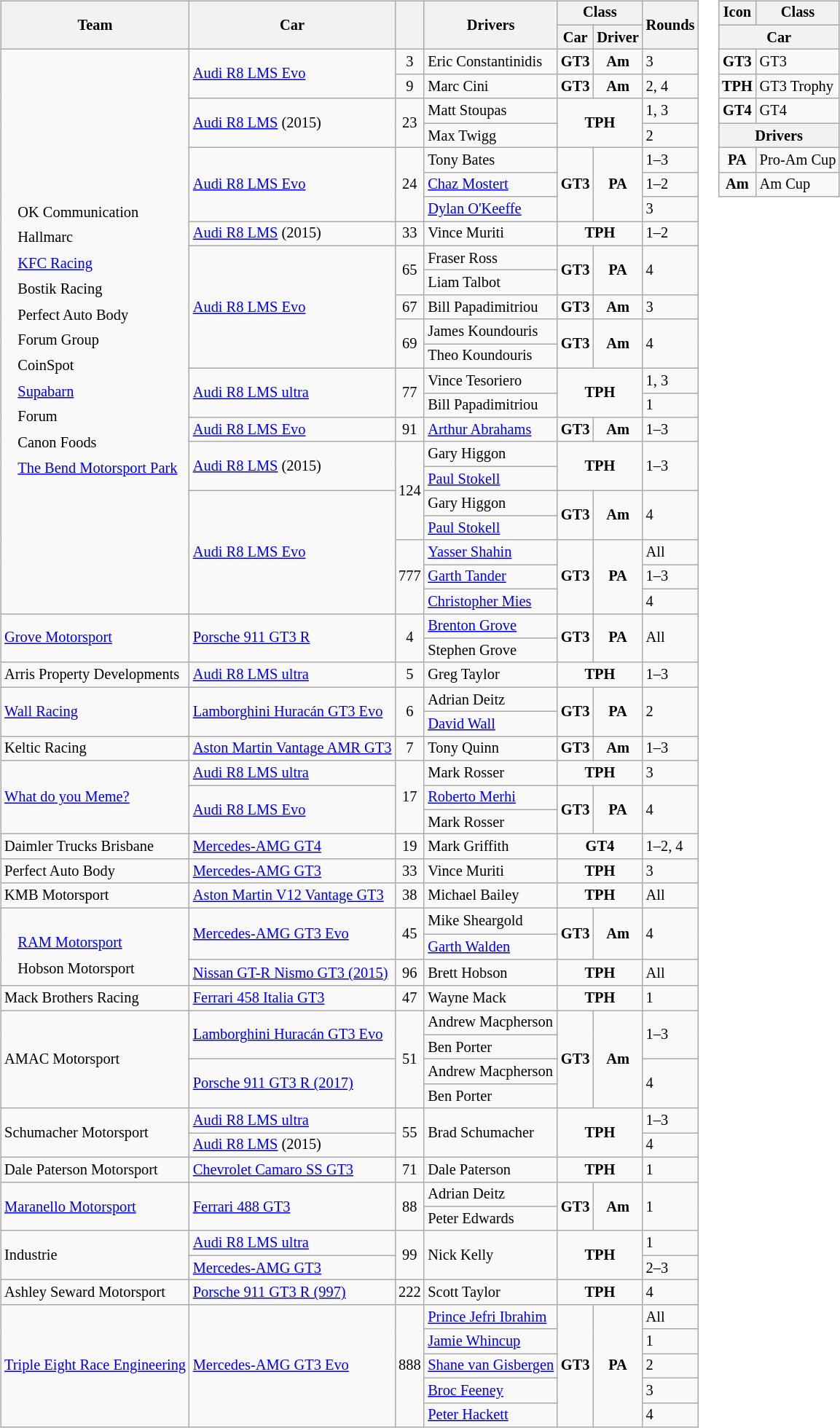<table>
<tr>
<td><br><table class="wikitable" style="font-size:85%;">
<tr>
<th rowspan=2>Team</th>
<th rowspan=2>Car</th>
<th rowspan=2></th>
<th rowspan=2>Drivers</th>
<th colspan=2>Class</th>
<th rowspan=2>Rounds</th>
</tr>
<tr>
<th>Car</th>
<th>Driver</th>
</tr>
<tr>
<td rowspan=23><br><table style="float: left; border-top:transparent; border-right:transparent; border-bottom:transparent; border-left:transparent;">
<tr>
<td style=" border-top:transparent; border-right:transparent; border-bottom:transparent; border-left:transparent;" rowspan=23></td>
<td style=" border-top:transparent; border-right:transparent; border-bottom:transparent; border-left:transparent;">OK Communication</td>
</tr>
<tr>
<td style=" border-top:transparent; border-right:transparent; border-bottom:transparent; border-left:transparent;">Hallmarc</td>
</tr>
<tr>
<td style=" border-top:transparent; border-right:transparent; border-bottom:transparent; border-left:transparent;"><a href='#'>KFC Racing</a></td>
</tr>
<tr>
<td style=" border-top:transparent; border-right:transparent; border-bottom:transparent; border-left:transparent;">Bostik Racing</td>
</tr>
<tr>
<td style=" border-top:transparent; border-right:transparent; border-bottom:transparent; border-left:transparent;">Perfect Auto Body</td>
</tr>
<tr>
<td style=" border-top:transparent; border-right:transparent; border-bottom:transparent; border-left:transparent;">Forum Group</td>
</tr>
<tr>
<td style=" border-top:transparent; border-right:transparent; border-bottom:transparent; border-left:transparent;">CoinSpot</td>
</tr>
<tr>
<td style=" border-top:transparent; border-right:transparent; border-bottom:transparent; border-left:transparent;"><a href='#'>Supabarn</a></td>
</tr>
<tr>
<td style=" border-top:transparent; border-right:transparent; border-bottom:transparent; border-left:transparent;">Forum</td>
</tr>
<tr>
<td style=" border-top:transparent; border-right:transparent; border-bottom:transparent; border-left:transparent;">Canon Foods</td>
</tr>
<tr>
<td style=" border-top:transparent; border-right:transparent; border-bottom:transparent; border-left:transparent;"><a href='#'>The Bend Motorsport Park</a></td>
</tr>
</table>
</td>
<td rowspan=2><a href='#'>Audi R8 LMS Evo</a></td>
<td align=center>3</td>
<td> Eric Constantinidis</td>
<td align=center><strong><span>GT3</span></strong></td>
<td align=center><strong><span>Am</span></strong></td>
<td>3</td>
</tr>
<tr>
<td align=center>9</td>
<td> Marc Cini</td>
<td align=center><strong><span>GT3</span></strong></td>
<td align=center><strong><span>Am</span></strong></td>
<td>2, 4</td>
</tr>
<tr>
<td rowspan=2><a href='#'>Audi R8 LMS</a> (2015)</td>
<td rowspan=2 align=center>23</td>
<td> Matt Stoupas</td>
<td rowspan=2 colspan=2 align=center><strong><span>TPH</span></strong></td>
<td>1, 3</td>
</tr>
<tr>
<td> Max Twigg</td>
<td>2</td>
</tr>
<tr>
<td rowspan=3><a href='#'>Audi R8 LMS Evo</a></td>
<td rowspan=3 align=center>24</td>
<td> Tony Bates</td>
<td rowspan=3 align=center><strong><span>GT3</span></strong></td>
<td rowspan=3 align=center><strong><span>PA</span></strong></td>
<td>1–3</td>
</tr>
<tr>
<td> <a href='#'>Chaz Mostert</a></td>
<td>1–2</td>
</tr>
<tr>
<td> <a href='#'>Dylan O'Keeffe</a></td>
<td>3</td>
</tr>
<tr>
<td><a href='#'>Audi R8 LMS</a> (2015)</td>
<td align=center>33</td>
<td> Vince Muriti</td>
<td colspan=2 align=center><strong><span>TPH</span></strong></td>
<td>1–2</td>
</tr>
<tr>
<td rowspan=5><a href='#'>Audi R8 LMS Evo</a></td>
<td rowspan=2 align=center>65</td>
<td> Fraser Ross</td>
<td rowspan=2 align=center><strong><span>GT3</span></strong></td>
<td rowspan=2 align=center><strong><span>PA</span></strong></td>
<td rowspan=2>4</td>
</tr>
<tr>
<td> Liam Talbot</td>
</tr>
<tr>
<td align=center>67</td>
<td> Bill Papadimitriou</td>
<td align=center><strong><span>GT3</span></strong></td>
<td align=center><strong><span>Am</span></strong></td>
<td>3</td>
</tr>
<tr>
<td rowspan=2 align=center>69</td>
<td> James Koundouris</td>
<td rowspan=2 align=center><strong><span>GT3</span></strong></td>
<td rowspan=2 align=center><strong><span>Am</span></strong></td>
<td rowspan=2>4</td>
</tr>
<tr>
<td> Theo Koundouris</td>
</tr>
<tr>
<td rowspan=2><a href='#'>Audi R8 LMS ultra</a></td>
<td rowspan=2 align=center>77</td>
<td> Vince Tesoriero</td>
<td rowspan=2 colspan=2 align=center><strong><span>TPH</span></strong></td>
<td>1, 3</td>
</tr>
<tr>
<td> Bill Papadimitriou</td>
<td>1</td>
</tr>
<tr>
<td><a href='#'>Audi R8 LMS Evo</a></td>
<td align=center>91</td>
<td> <a href='#'>Arthur Abrahams</a></td>
<td align=center><strong><span>GT3</span></strong></td>
<td align=center><strong><span>Am</span></strong></td>
<td>1–3</td>
</tr>
<tr>
<td rowspan=2><a href='#'>Audi R8 LMS</a> (2015)</td>
<td rowspan=4 align=center>124</td>
<td> Gary Higgon</td>
<td rowspan=2 colspan=2 align=center><strong><span>TPH</span></strong></td>
<td rowspan=2>1–3</td>
</tr>
<tr>
<td> <a href='#'>Paul Stokell</a></td>
</tr>
<tr>
<td rowspan=5><a href='#'>Audi R8 LMS Evo</a></td>
<td> Gary Higgon</td>
<td rowspan=2 align=center><strong><span>GT3</span></strong></td>
<td rowspan=2 align=center><strong><span>Am</span></strong></td>
<td rowspan=2>4</td>
</tr>
<tr>
<td> <a href='#'>Paul Stokell</a></td>
</tr>
<tr>
<td rowspan=3 align=center>777</td>
<td> <a href='#'>Yasser Shahin</a></td>
<td rowspan=3 align=center><strong><span>GT3</span></strong></td>
<td rowspan=3 align=center><strong><span>PA</span></strong></td>
<td>All</td>
</tr>
<tr>
<td> <a href='#'>Garth Tander</a></td>
<td>1–3</td>
</tr>
<tr>
<td> <a href='#'>Christopher Mies</a></td>
<td>4</td>
</tr>
<tr>
<td rowspan=2> <a href='#'>Grove Motorsport</a></td>
<td rowspan=2><a href='#'>Porsche 911 GT3 R</a></td>
<td rowspan=2 align=center>4</td>
<td> <a href='#'>Brenton Grove</a></td>
<td rowspan=2 align=center><strong><span>GT3</span></strong></td>
<td rowspan=2 align=center><strong><span>PA</span></strong></td>
<td rowspan=2>All</td>
</tr>
<tr>
<td> Stephen Grove</td>
</tr>
<tr>
<td> Arris Property Developments</td>
<td><a href='#'>Audi R8 LMS ultra</a></td>
<td align=center>5</td>
<td> Greg Taylor</td>
<td colspan=2 align=center><strong><span>TPH</span></strong></td>
<td>1–3</td>
</tr>
<tr>
<td rowspan=2> <a href='#'>Wall Racing</a></td>
<td rowspan=2><a href='#'>Lamborghini Huracán GT3 Evo</a></td>
<td rowspan=2 align=center>6</td>
<td> Adrian Deitz</td>
<td rowspan=2 align=center><strong><span>GT3</span></strong></td>
<td rowspan=2 align=center><strong><span>PA</span></strong></td>
<td rowspan=2>2</td>
</tr>
<tr>
<td> <a href='#'>David Wall</a></td>
</tr>
<tr>
<td> Keltic Racing</td>
<td><a href='#'>Aston Martin Vantage AMR GT3</a></td>
<td align=center>7</td>
<td> Tony Quinn</td>
<td align=center><strong><span>GT3</span></strong></td>
<td align=center><strong><span>Am</span></strong></td>
<td>1–3</td>
</tr>
<tr>
<td rowspan=3> <a href='#'>What do you Meme?</a></td>
<td><a href='#'>Audi R8 LMS ultra</a></td>
<td rowspan=3 align=center>17</td>
<td> Mark Rosser</td>
<td colspan=2 align=center><strong><span>TPH</span></strong></td>
<td>3</td>
</tr>
<tr>
<td rowspan=2><a href='#'>Audi R8 LMS Evo</a></td>
<td> <a href='#'>Roberto Merhi</a></td>
<td rowspan=2 align=center><strong><span>GT3</span></strong></td>
<td rowspan=2 align=center><strong><span>PA</span></strong></td>
<td rowspan=2>4</td>
</tr>
<tr>
<td> Mark Rosser</td>
</tr>
<tr>
<td> Daimler Trucks Brisbane</td>
<td><a href='#'>Mercedes-AMG GT4</a></td>
<td align=center>19</td>
<td> Mark Griffith</td>
<td colspan=2 align=center><strong><span>GT4</span></strong></td>
<td>1–2, 4</td>
</tr>
<tr>
<td> Perfect Auto Body</td>
<td><a href='#'>Mercedes-AMG GT3</a></td>
<td align=center>33</td>
<td> Vince Muriti</td>
<td colspan=2 align=center><strong><span>TPH</span></strong></td>
<td>3</td>
</tr>
<tr>
<td> KMB Motorsport</td>
<td><a href='#'>Aston Martin V12 Vantage GT3</a></td>
<td align=center>38</td>
<td> Michael Bailey</td>
<td colspan=2 align=center><strong><span>TPH</span></strong></td>
<td>All</td>
</tr>
<tr>
<td rowspan=3><br><table style="float: left; border-top:transparent; border-right:transparent; border-bottom:transparent; border-left:transparent;">
<tr>
<td style=" border-top:transparent; border-right:transparent; border-bottom:transparent; border-left:transparent;" rowspan=3></td>
<td style=" border-top:transparent; border-right:transparent; border-bottom:transparent; border-left:transparent;"><a href='#'>RAM Motorsport</a></td>
</tr>
<tr>
<td style=" border-top:transparent; border-right:transparent; border-bottom:transparent; border-left:transparent;">Hobson Motorsport</td>
</tr>
</table>
</td>
<td rowspan=2><a href='#'>Mercedes-AMG GT3 Evo</a></td>
<td rowspan=2 align=center>45</td>
<td> Mike Sheargold</td>
<td rowspan=2 align=center><strong><span>GT3</span></strong></td>
<td rowspan=2 align=center><strong><span>Am</span></strong></td>
<td rowspan=2>4</td>
</tr>
<tr>
<td> <a href='#'>Garth Walden</a></td>
</tr>
<tr>
<td><a href='#'>Nissan GT-R Nismo GT3 (2015)</a></td>
<td align=center>96</td>
<td> Brett Hobson</td>
<td colspan=2 align=center><strong><span>TPH</span></strong></td>
<td>All</td>
</tr>
<tr>
<td> Mack Brothers Racing</td>
<td><a href='#'>Ferrari 458 Italia GT3</a></td>
<td align=center>47</td>
<td> Wayne Mack</td>
<td colspan=2 align=center><strong><span>TPH</span></strong></td>
<td>1</td>
</tr>
<tr>
<td rowspan=4> AMAC Motorsport</td>
<td rowspan=2><a href='#'>Lamborghini Huracán GT3 Evo</a></td>
<td rowspan=4 align=center>51</td>
<td> Andrew Macpherson</td>
<td rowspan=4 align=center><strong><span>GT3</span></strong></td>
<td rowspan=4 align=center><strong><span>Am</span></strong></td>
<td rowspan=2>1–3</td>
</tr>
<tr>
<td> Ben Porter</td>
</tr>
<tr>
<td rowspan=2><a href='#'>Porsche 911 GT3 R (2017)</a></td>
<td> Andrew Macpherson</td>
<td rowspan=2>4</td>
</tr>
<tr>
<td> Ben Porter</td>
</tr>
<tr>
<td rowspan=2> Schumacher Motorsport</td>
<td><a href='#'>Audi R8 LMS ultra</a></td>
<td rowspan=2 align=center>55</td>
<td rowspan=2> Brad Schumacher</td>
<td rowspan=2 colspan=2 align=center><strong><span>TPH</span></strong></td>
<td>1–3</td>
</tr>
<tr>
<td><a href='#'>Audi R8 LMS</a> (2015)</td>
<td>4</td>
</tr>
<tr>
<td> Dale Paterson Motorsport</td>
<td><a href='#'>Chevrolet Camaro SS GT3</a></td>
<td align=center>71</td>
<td> Dale Paterson</td>
<td colspan=2 align=center><strong><span>TPH</span></strong></td>
<td>1</td>
</tr>
<tr>
<td rowspan=2> <a href='#'>Maranello Motorsport</a></td>
<td rowspan=2><a href='#'>Ferrari 488 GT3</a></td>
<td rowspan=2 align=center>88</td>
<td> Adrian Deitz</td>
<td rowspan=2 align=center><strong><span>GT3</span></strong></td>
<td rowspan=2 align=center><strong><span>Am</span></strong></td>
<td rowspan=2>1</td>
</tr>
<tr>
<td> Peter Edwards</td>
</tr>
<tr>
<td rowspan=2> Industrie</td>
<td><a href='#'>Audi R8 LMS ultra</a></td>
<td rowspan=2 align=center>99</td>
<td rowspan=2> Nick Kelly</td>
<td rowspan=2 colspan=2 align=center><strong><span>TPH</span></strong></td>
<td>1</td>
</tr>
<tr>
<td><a href='#'>Mercedes-AMG GT3</a></td>
<td>2–3</td>
</tr>
<tr>
<td> Ashley Seward Motorsport</td>
<td><a href='#'>Porsche 911 GT3 R (997)</a></td>
<td align=center>222</td>
<td> Scott Taylor</td>
<td colspan=2 align=center><strong><span>TPH</span></strong></td>
<td>4</td>
</tr>
<tr>
<td rowspan=5> <a href='#'>Triple Eight Race Engineering</a></td>
<td rowspan=5><a href='#'>Mercedes-AMG GT3 Evo</a></td>
<td rowspan=5 align=center>888</td>
<td> <a href='#'>Prince Jefri Ibrahim</a></td>
<td rowspan=5 align=center><strong><span>GT3</span></strong></td>
<td rowspan=5 align=center><strong><span>PA</span></strong></td>
<td>All</td>
</tr>
<tr>
<td> <a href='#'>Jamie Whincup</a></td>
<td>1</td>
</tr>
<tr>
<td> <a href='#'>Shane van Gisbergen</a></td>
<td>2</td>
</tr>
<tr>
<td> <a href='#'>Broc Feeney</a></td>
<td>3</td>
</tr>
<tr>
<td> <a href='#'>Peter Hackett</a></td>
<td>4</td>
</tr>
</table>
</td>
<td valign="top"><br><table class="wikitable" style="font-size: 85%;">
<tr>
<th>Icon</th>
<th>Class</th>
</tr>
<tr>
<th colspan=2>Car</th>
</tr>
<tr>
<td align=center><strong><span>GT3</span></strong></td>
<td>GT3</td>
</tr>
<tr>
<td align=center><strong><span>TPH</span></strong></td>
<td>GT3 Trophy</td>
</tr>
<tr>
<td align=center><strong><span>GT4</span></strong></td>
<td>GT4</td>
</tr>
<tr>
<th colspan=2>Drivers</th>
</tr>
<tr>
<td align=center><strong><span>PA</span></strong></td>
<td>Pro-Am Cup</td>
</tr>
<tr>
<td align=center><strong><span>Am</span></strong></td>
<td>Am Cup</td>
</tr>
</table>
</td>
</tr>
</table>
